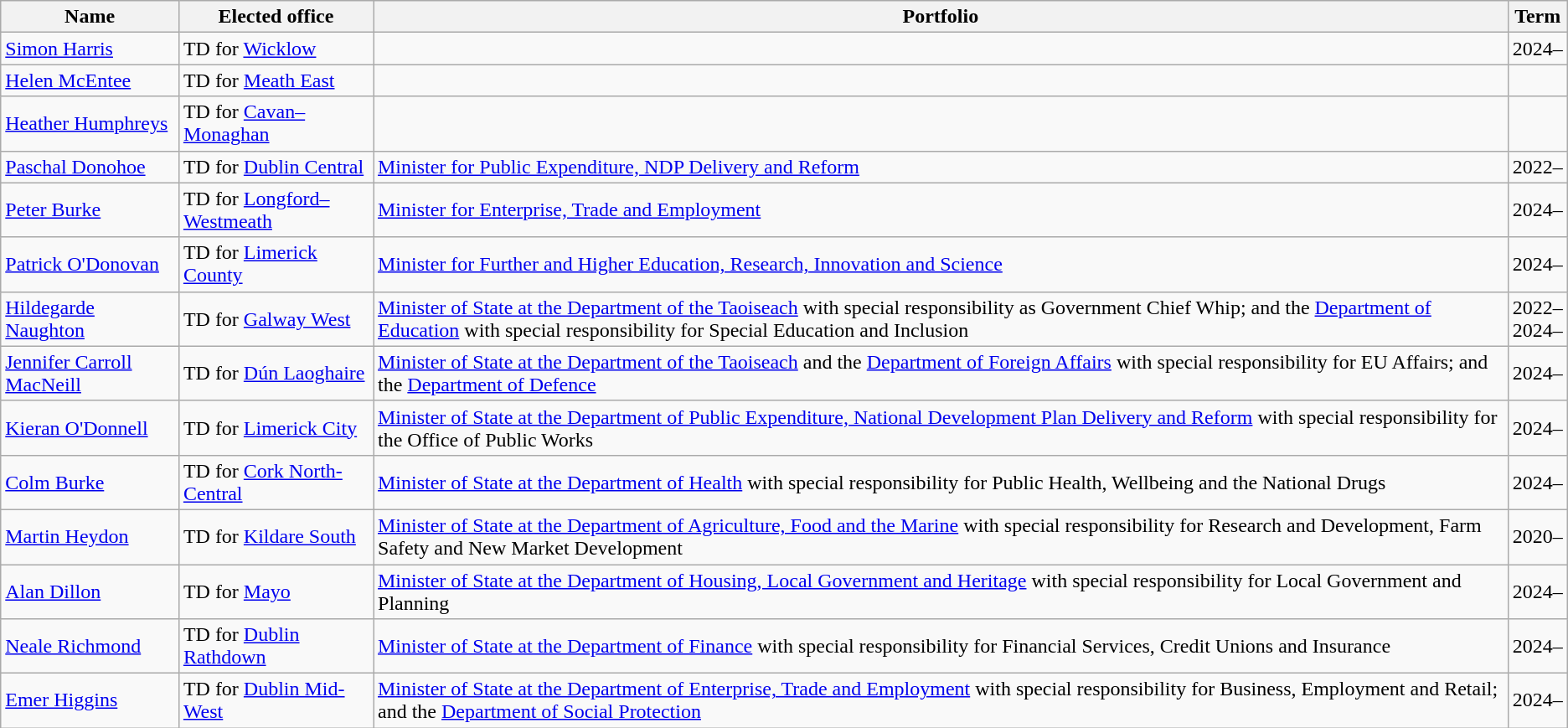<table class="wikitable">
<tr>
<th>Name</th>
<th>Elected office</th>
<th>Portfolio</th>
<th>Term</th>
</tr>
<tr>
<td><a href='#'>Simon Harris</a></td>
<td>TD for <a href='#'>Wicklow</a></td>
<td></td>
<td>2024–</td>
</tr>
<tr>
<td><a href='#'>Helen McEntee</a></td>
<td>TD for <a href='#'>Meath East</a></td>
<td></td>
<td></td>
</tr>
<tr>
<td><a href='#'>Heather Humphreys</a></td>
<td>TD for <a href='#'>Cavan–Monaghan</a></td>
<td></td>
<td></td>
</tr>
<tr>
<td><a href='#'>Paschal Donohoe</a></td>
<td>TD for <a href='#'>Dublin Central</a></td>
<td><a href='#'>Minister for Public Expenditure, NDP Delivery and Reform</a></td>
<td>2022–</td>
</tr>
<tr>
<td><a href='#'>Peter Burke</a></td>
<td>TD for <a href='#'>Longford–Westmeath</a></td>
<td><a href='#'>Minister for Enterprise, Trade and Employment</a></td>
<td>2024–</td>
</tr>
<tr>
<td><a href='#'>Patrick O'Donovan</a></td>
<td>TD for <a href='#'>Limerick County</a></td>
<td><a href='#'>Minister for Further and Higher Education, Research, Innovation and Science</a></td>
<td>2024–</td>
</tr>
<tr>
<td><a href='#'>Hildegarde Naughton</a></td>
<td>TD for <a href='#'>Galway West</a></td>
<td><a href='#'>Minister of State at the Department of the Taoiseach</a> with special responsibility as Government Chief Whip; and the <a href='#'>Department of Education</a> with special responsibility for Special Education and Inclusion</td>
<td>2022–<br>2024–</td>
</tr>
<tr>
<td><a href='#'>Jennifer Carroll MacNeill</a></td>
<td>TD for <a href='#'>Dún Laoghaire</a></td>
<td><a href='#'>Minister of State at the Department of the Taoiseach</a> and the <a href='#'>Department of Foreign Affairs</a> with special responsibility for EU Affairs; and the <a href='#'>Department of Defence</a></td>
<td>2024–</td>
</tr>
<tr>
<td><a href='#'>Kieran O'Donnell</a></td>
<td>TD for <a href='#'>Limerick City</a></td>
<td><a href='#'>Minister of State at the Department of Public Expenditure, National Development Plan Delivery and Reform</a> with special responsibility for the Office of Public Works</td>
<td>2024–</td>
</tr>
<tr>
<td><a href='#'>Colm Burke</a></td>
<td>TD for <a href='#'>Cork North-Central</a></td>
<td><a href='#'>Minister of State at the Department of Health</a> with special responsibility for Public Health, Wellbeing and the National Drugs</td>
<td>2024–</td>
</tr>
<tr>
<td><a href='#'>Martin Heydon</a></td>
<td>TD for <a href='#'>Kildare South</a></td>
<td><a href='#'>Minister of State at the Department of Agriculture, Food and the Marine</a> with special responsibility for Research and Development, Farm Safety and New Market Development</td>
<td>2020–</td>
</tr>
<tr>
<td><a href='#'>Alan Dillon</a></td>
<td>TD for <a href='#'>Mayo</a></td>
<td><a href='#'>Minister of State at the Department of Housing, Local Government and Heritage</a> with special responsibility for Local Government and Planning</td>
<td>2024–</td>
</tr>
<tr>
<td><a href='#'>Neale Richmond</a></td>
<td>TD for <a href='#'>Dublin Rathdown</a></td>
<td><a href='#'>Minister of State at the Department of Finance</a> with special responsibility for Financial Services, Credit Unions and Insurance</td>
<td>2024–</td>
</tr>
<tr>
<td><a href='#'>Emer Higgins</a></td>
<td>TD for <a href='#'>Dublin Mid-West</a></td>
<td><a href='#'>Minister of State at the Department of Enterprise, Trade and Employment</a> with special responsibility for Business, Employment and Retail; and the <a href='#'>Department of Social Protection</a></td>
<td>2024–</td>
</tr>
</table>
